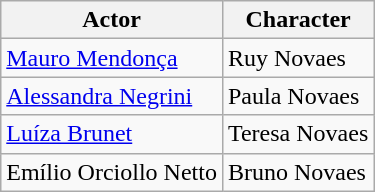<table class="wikitable">
<tr>
<th>Actor</th>
<th>Character</th>
</tr>
<tr>
<td><a href='#'>Mauro Mendonça</a></td>
<td>Ruy Novaes</td>
</tr>
<tr>
<td><a href='#'>Alessandra Negrini</a></td>
<td>Paula Novaes</td>
</tr>
<tr>
<td><a href='#'>Luíza Brunet</a></td>
<td>Teresa Novaes</td>
</tr>
<tr>
<td>Emílio Orciollo Netto</td>
<td>Bruno Novaes</td>
</tr>
</table>
